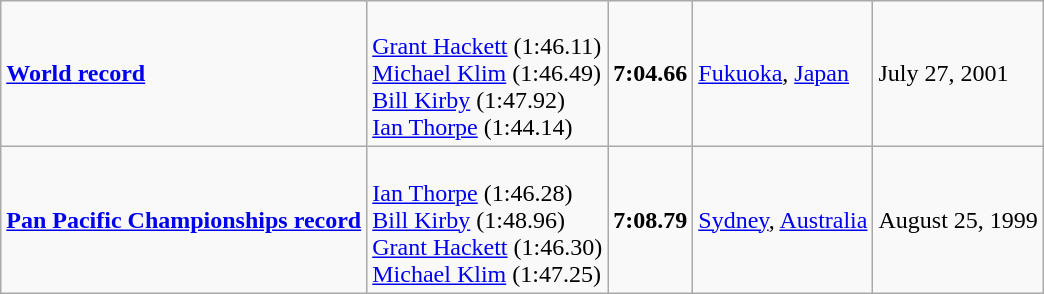<table class="wikitable">
<tr>
<td><strong><a href='#'>World record</a></strong></td>
<td><br><a href='#'>Grant Hackett</a> (1:46.11)<br><a href='#'>Michael Klim</a> (1:46.49)<br><a href='#'>Bill Kirby</a> (1:47.92)<br><a href='#'>Ian Thorpe</a> (1:44.14)</td>
<td><strong>7:04.66</strong></td>
<td><a href='#'>Fukuoka</a>, <a href='#'>Japan</a></td>
<td>July 27, 2001</td>
</tr>
<tr>
<td><strong><a href='#'>Pan Pacific Championships record</a></strong></td>
<td><br><a href='#'>Ian Thorpe</a> (1:46.28)<br><a href='#'>Bill Kirby</a> (1:48.96)<br><a href='#'>Grant Hackett</a> (1:46.30)<br><a href='#'>Michael Klim</a> (1:47.25)</td>
<td><strong>7:08.79</strong></td>
<td><a href='#'>Sydney</a>, <a href='#'>Australia</a></td>
<td>August 25, 1999</td>
</tr>
</table>
